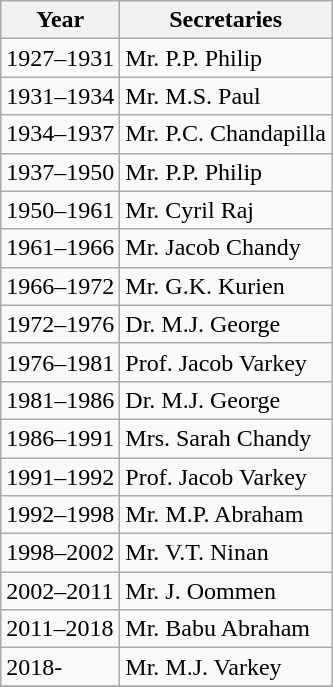<table class="wikitable">
<tr>
<th>Year</th>
<th>Secretaries</th>
</tr>
<tr>
<td>1927–1931</td>
<td>Mr. P.P. Philip</td>
</tr>
<tr>
<td>1931–1934</td>
<td>Mr. M.S. Paul</td>
</tr>
<tr>
<td>1934–1937</td>
<td>Mr. P.C. Chandapilla</td>
</tr>
<tr>
<td>1937–1950</td>
<td>Mr. P.P. Philip</td>
</tr>
<tr>
<td>1950–1961</td>
<td>Mr. Cyril Raj</td>
</tr>
<tr>
<td>1961–1966</td>
<td>Mr. Jacob Chandy</td>
</tr>
<tr>
<td>1966–1972</td>
<td>Mr. G.K. Kurien</td>
</tr>
<tr>
<td>1972–1976</td>
<td>Dr. M.J. George</td>
</tr>
<tr>
<td>1976–1981</td>
<td>Prof. Jacob Varkey</td>
</tr>
<tr>
<td>1981–1986</td>
<td>Dr. M.J. George</td>
</tr>
<tr>
<td>1986–1991</td>
<td>Mrs. Sarah Chandy</td>
</tr>
<tr>
<td>1991–1992</td>
<td>Prof. Jacob Varkey</td>
</tr>
<tr>
<td>1992–1998</td>
<td>Mr. M.P. Abraham</td>
</tr>
<tr>
<td>1998–2002</td>
<td>Mr. V.T. Ninan</td>
</tr>
<tr>
<td>2002–2011</td>
<td>Mr. J. Oommen</td>
</tr>
<tr>
<td>2011–2018</td>
<td>Mr. Babu Abraham</td>
</tr>
<tr>
<td>2018-</td>
<td>Mr. M.J. Varkey</td>
</tr>
<tr>
</tr>
</table>
